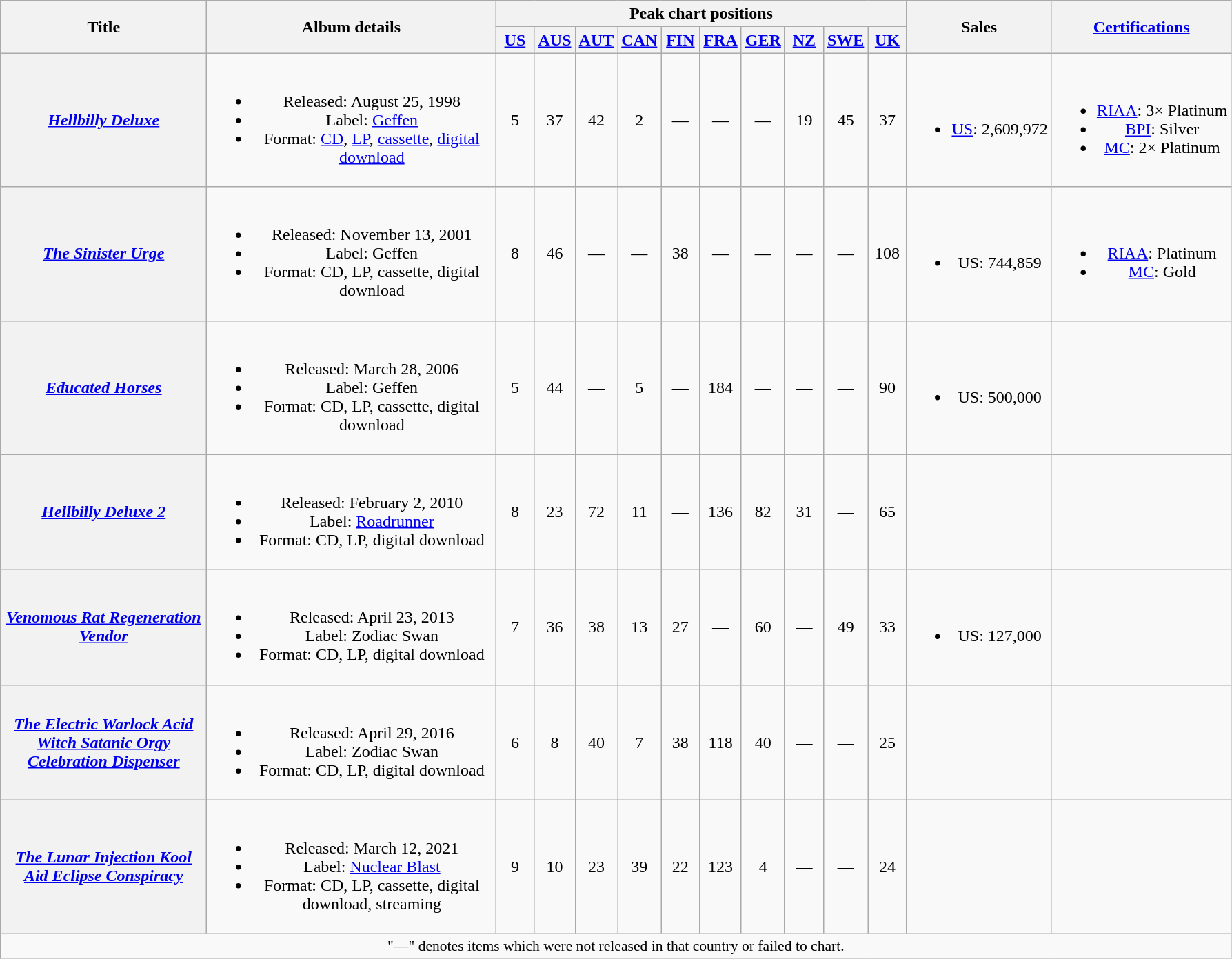<table class="wikitable plainrowheaders" style="text-align:center;">
<tr>
<th scope="col" rowspan="2" style="width:12em;">Title</th>
<th scope="col" rowspan="2" style="width:17em;">Album details</th>
<th scope="col" colspan="10">Peak chart positions</th>
<th scope="col" rowspan="2">Sales</th>
<th scope="col" rowspan="2"><a href='#'>Certifications</a></th>
</tr>
<tr>
<th style="width:30px;"><a href='#'>US</a><br></th>
<th style="width:30px;"><a href='#'>AUS</a><br></th>
<th style="width:30px;"><a href='#'>AUT</a><br></th>
<th style="width:30px;"><a href='#'>CAN</a><br></th>
<th style="width:30px;"><a href='#'>FIN</a><br></th>
<th style="width:30px;"><a href='#'>FRA</a><br></th>
<th style="width:30px;"><a href='#'>GER</a><br></th>
<th style="width:30px;"><a href='#'>NZ</a><br></th>
<th style="width:30px;"><a href='#'>SWE</a><br></th>
<th style="width:30px;"><a href='#'>UK</a><br></th>
</tr>
<tr>
<th scope="row"><em><a href='#'>Hellbilly Deluxe</a></em></th>
<td><br><ul><li>Released: August 25, 1998</li><li>Label: <a href='#'>Geffen</a></li><li>Format: <a href='#'>CD</a>, <a href='#'>LP</a>, <a href='#'>cassette</a>, <a href='#'>digital download</a></li></ul></td>
<td>5</td>
<td>37</td>
<td>42</td>
<td>2</td>
<td>—</td>
<td>—</td>
<td>—</td>
<td>19</td>
<td>45</td>
<td>37</td>
<td><br><ul><li><a href='#'>US</a>: 2,609,972</li></ul></td>
<td><br><ul><li><a href='#'>RIAA</a>: 3× Platinum</li><li><a href='#'>BPI</a>: Silver</li><li><a href='#'>MC</a>: 2× Platinum</li></ul></td>
</tr>
<tr>
<th scope="row"><em><a href='#'>The Sinister Urge</a></em></th>
<td><br><ul><li>Released: November 13, 2001</li><li>Label: Geffen</li><li>Format: CD, LP, cassette, digital download</li></ul></td>
<td>8</td>
<td>46</td>
<td>—</td>
<td>—</td>
<td>38</td>
<td>—</td>
<td>—</td>
<td>—</td>
<td>—</td>
<td>108</td>
<td><br><ul><li>US: 744,859</li></ul></td>
<td><br><ul><li><a href='#'>RIAA</a>: Platinum</li><li><a href='#'>MC</a>: Gold</li></ul></td>
</tr>
<tr>
<th scope="row"><em><a href='#'>Educated Horses</a></em></th>
<td><br><ul><li>Released: March 28, 2006</li><li>Label: Geffen</li><li>Format: CD, LP, cassette, digital download</li></ul></td>
<td>5</td>
<td>44</td>
<td>—</td>
<td>5</td>
<td>—</td>
<td>184</td>
<td>—</td>
<td>—</td>
<td>—</td>
<td>90</td>
<td><br><ul><li>US: 500,000</li></ul></td>
<td></td>
</tr>
<tr>
<th scope="row"><em><a href='#'>Hellbilly Deluxe 2</a></em></th>
<td><br><ul><li>Released: February 2, 2010</li><li>Label: <a href='#'>Roadrunner</a></li><li>Format: CD, LP, digital download</li></ul></td>
<td>8</td>
<td>23</td>
<td>72</td>
<td>11</td>
<td>—</td>
<td>136</td>
<td>82</td>
<td>31</td>
<td>—</td>
<td>65</td>
<td></td>
<td></td>
</tr>
<tr>
<th scope="row"><em><a href='#'>Venomous Rat Regeneration Vendor</a></em></th>
<td><br><ul><li>Released: April 23, 2013</li><li>Label: Zodiac Swan</li><li>Format: CD, LP, digital download</li></ul></td>
<td>7</td>
<td>36</td>
<td>38</td>
<td>13</td>
<td>27</td>
<td>—</td>
<td>60</td>
<td>—</td>
<td>49</td>
<td>33</td>
<td><br><ul><li>US: 127,000</li></ul></td>
<td></td>
</tr>
<tr>
<th scope="row"><em><a href='#'>The Electric Warlock Acid Witch Satanic Orgy Celebration Dispenser</a></em></th>
<td><br><ul><li>Released: April 29, 2016</li><li>Label: Zodiac Swan</li><li>Format: CD, LP, digital download</li></ul></td>
<td>6</td>
<td>8</td>
<td>40</td>
<td>7</td>
<td>38</td>
<td>118</td>
<td>40</td>
<td>—</td>
<td>—</td>
<td>25</td>
<td></td>
<td></td>
</tr>
<tr>
<th scope="row"><em><a href='#'>The Lunar Injection Kool Aid Eclipse Conspiracy</a></em></th>
<td><br><ul><li>Released: March 12, 2021</li><li>Label: <a href='#'>Nuclear Blast</a></li><li>Format: CD, LP, cassette, digital download, streaming</li></ul></td>
<td>9</td>
<td>10</td>
<td>23</td>
<td>39</td>
<td>22</td>
<td>123</td>
<td>4</td>
<td>—</td>
<td>—</td>
<td>24</td>
<td></td>
<td></td>
</tr>
<tr>
<td colspan="16" style="font-size:90%">"—" denotes items which were not released in that country or failed to chart.</td>
</tr>
</table>
